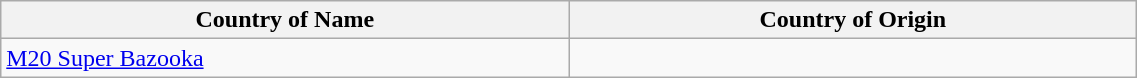<table class="wikitable" width="60%" border="0">
<tr>
<th width="5%">Country of Name</th>
<th width="5%">Country of Origin</th>
</tr>
<tr>
<td><a href='#'>M20 Super Bazooka</a></td>
<td></td>
</tr>
</table>
